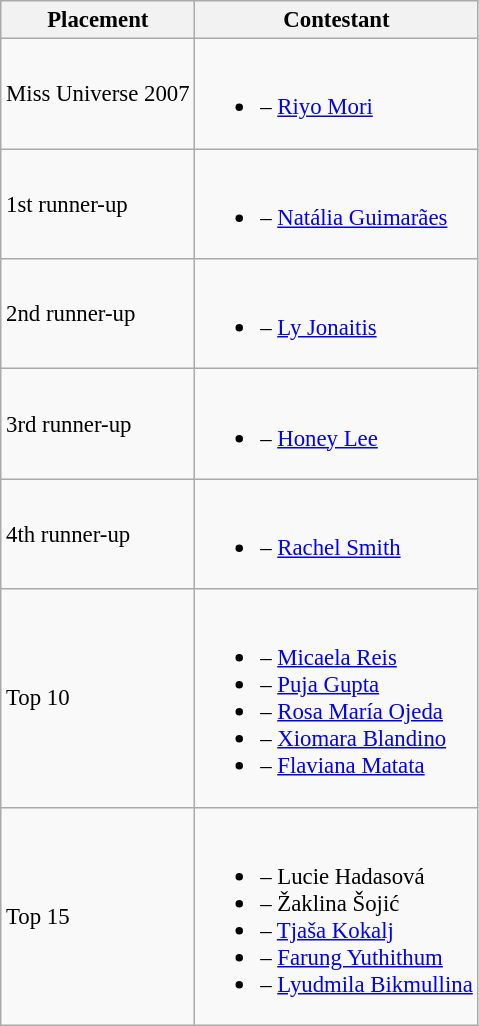<table class="wikitable sortable" style="font-size:95%;">
<tr>
<th>Placement</th>
<th>Contestant</th>
</tr>
<tr>
<td>Miss Universe 2007</td>
<td><br><ul><li> – <a href='#'>Riyo Mori</a></li></ul></td>
</tr>
<tr>
<td>1st runner-up</td>
<td><br><ul><li> – <a href='#'>Natália Guimarães</a></li></ul></td>
</tr>
<tr>
<td>2nd runner-up</td>
<td><br><ul><li> – <a href='#'>Ly Jonaitis</a></li></ul></td>
</tr>
<tr>
<td>3rd runner-up</td>
<td><br><ul><li> – <a href='#'>Honey Lee</a></li></ul></td>
</tr>
<tr>
<td>4th runner-up</td>
<td><br><ul><li> – <a href='#'>Rachel Smith</a></li></ul></td>
</tr>
<tr>
<td>Top 10</td>
<td><br><ul><li> – <a href='#'>Micaela Reis</a></li><li> – <a href='#'>Puja Gupta</a></li><li> – <a href='#'>Rosa María Ojeda</a></li><li> – <a href='#'>Xiomara Blandino</a></li><li> – <a href='#'>Flaviana Matata</a></li></ul></td>
</tr>
<tr>
<td>Top 15</td>
<td><br><ul><li> – Lucie Hadasová</li><li> – Žaklina Šojić</li><li> – <a href='#'>Tjaša Kokalj</a></li><li> – <a href='#'>Farung Yuthithum</a></li><li> – <a href='#'>Lyudmila Bikmullina</a></li></ul></td>
</tr>
</table>
